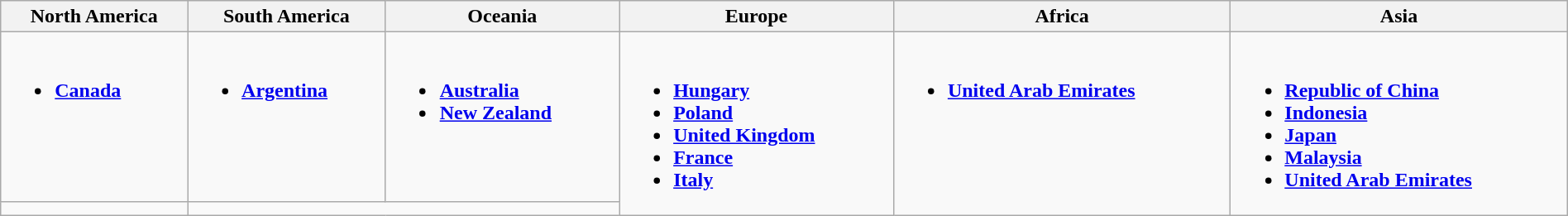<table class="wikitable" width="100%">
<tr>
<th>North America</th>
<th>South America</th>
<th>Oceania</th>
<th>Europe</th>
<th>Africa</th>
<th>Asia</th>
</tr>
<tr valign="top">
<td><br><ul><li> <strong><a href='#'>Canada</a></strong></li></ul></td>
<td><br><ul><li> <strong><a href='#'>Argentina</a></strong></li></ul></td>
<td><br><ul><li> <strong><a href='#'>Australia</a></strong></li><li> <strong><a href='#'>New Zealand</a></strong></li></ul></td>
<td rowspan="2"><br><ul><li> <strong><a href='#'>Hungary</a></strong></li><li> <strong><a href='#'>Poland</a></strong></li><li> <strong><a href='#'>United Kingdom</a></strong></li><li> <strong><a href='#'>France</a></strong></li><li> <strong><a href='#'>Italy</a></strong></li></ul></td>
<td rowspan="2"><br><ul><li> <strong><a href='#'>United Arab Emirates</a></strong></li></ul></td>
<td rowspan="2"><br><ul><li> <strong><a href='#'>Republic of China</a></strong></li><li> <strong><a href='#'>Indonesia</a></strong></li><li> <strong><a href='#'>Japan</a></strong></li><li> <strong><a href='#'>Malaysia</a></strong></li><li> <strong><a href='#'>United Arab Emirates</a></strong></li></ul></td>
</tr>
<tr>
<td></td>
</tr>
</table>
